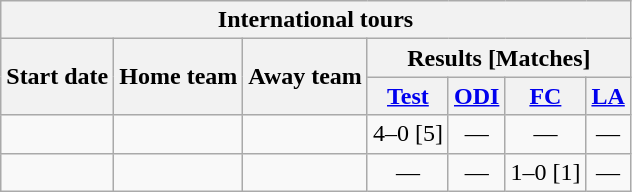<table class="wikitable">
<tr>
<th colspan="7">International tours</th>
</tr>
<tr>
<th rowspan="2">Start date</th>
<th rowspan="2">Home team</th>
<th rowspan="2">Away team</th>
<th colspan="4">Results [Matches]</th>
</tr>
<tr>
<th><a href='#'>Test</a></th>
<th><a href='#'>ODI</a></th>
<th><a href='#'>FC</a></th>
<th><a href='#'>LA</a></th>
</tr>
<tr>
<td><a href='#'></a></td>
<td></td>
<td></td>
<td>4–0 [5]</td>
<td ; style="text-align:center">—</td>
<td ; style="text-align:center">—</td>
<td ; style="text-align:center">—</td>
</tr>
<tr>
<td><a href='#'></a></td>
<td></td>
<td></td>
<td ; style="text-align:center">—</td>
<td ; style="text-align:center">—</td>
<td>1–0 [1]</td>
<td ; style="text-align:center">—</td>
</tr>
</table>
